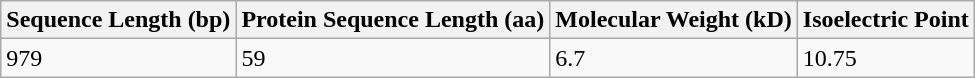<table class="wikitable">
<tr>
<th>Sequence Length (bp)</th>
<th>Protein Sequence Length (aa)</th>
<th>Molecular Weight (kD)</th>
<th>Isoelectric Point</th>
</tr>
<tr>
<td>979</td>
<td>59</td>
<td>6.7</td>
<td>10.75</td>
</tr>
</table>
